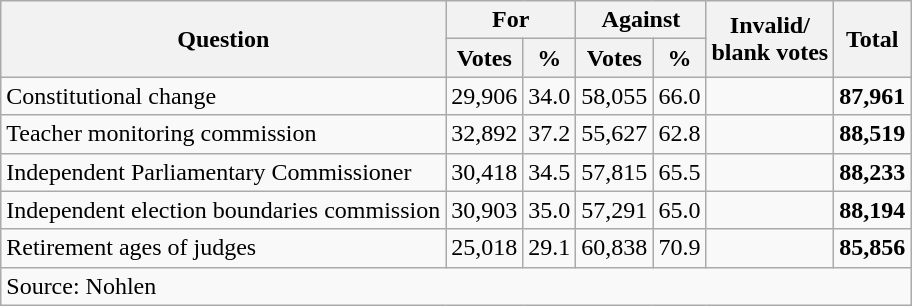<table class=wikitable style=text-align:right>
<tr>
<th rowspan=2>Question</th>
<th colspan=2>For</th>
<th colspan=2>Against</th>
<th rowspan=2>Invalid/<br>blank votes</th>
<th rowspan=2>Total</th>
</tr>
<tr>
<th>Votes</th>
<th>%</th>
<th>Votes</th>
<th>%</th>
</tr>
<tr>
<td align=left>Constitutional change</td>
<td>29,906</td>
<td>34.0</td>
<td>58,055</td>
<td>66.0</td>
<td></td>
<td><strong>87,961</strong></td>
</tr>
<tr>
<td align=left>Teacher monitoring commission</td>
<td>32,892</td>
<td>37.2</td>
<td>55,627</td>
<td>62.8</td>
<td></td>
<td><strong>88,519</strong></td>
</tr>
<tr>
<td align=left>Independent Parliamentary Commissioner</td>
<td>30,418</td>
<td>34.5</td>
<td>57,815</td>
<td>65.5</td>
<td></td>
<td><strong>88,233</strong></td>
</tr>
<tr>
<td align=left>Independent election boundaries commission</td>
<td>30,903</td>
<td>35.0</td>
<td>57,291</td>
<td>65.0</td>
<td></td>
<td><strong>88,194</strong></td>
</tr>
<tr>
<td align=left>Retirement ages of judges</td>
<td>25,018</td>
<td>29.1</td>
<td>60,838</td>
<td>70.9</td>
<td></td>
<td><strong>85,856</strong></td>
</tr>
<tr>
<td colspan=7 align=left>Source: Nohlen</td>
</tr>
</table>
